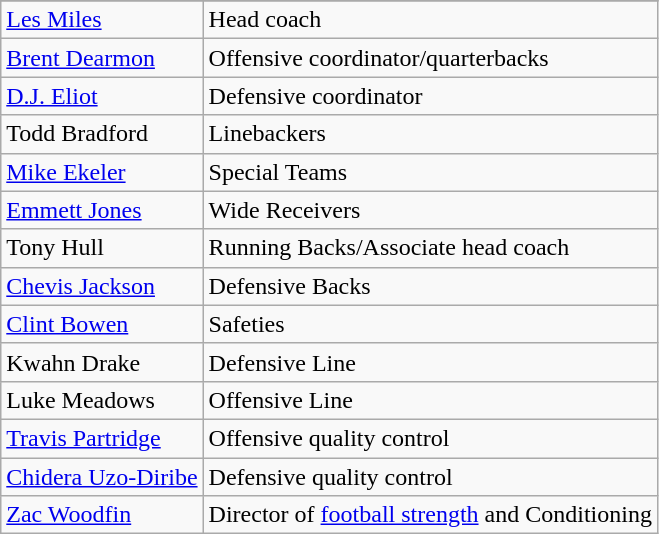<table class="wikitable">
<tr>
</tr>
<tr>
<td><a href='#'>Les Miles</a></td>
<td>Head coach</td>
</tr>
<tr>
<td><a href='#'>Brent Dearmon</a></td>
<td>Offensive coordinator/quarterbacks</td>
</tr>
<tr>
<td><a href='#'>D.J. Eliot</a></td>
<td>Defensive coordinator</td>
</tr>
<tr>
<td>Todd Bradford</td>
<td>Linebackers</td>
</tr>
<tr>
<td><a href='#'>Mike Ekeler</a></td>
<td>Special Teams</td>
</tr>
<tr>
<td><a href='#'>Emmett Jones</a></td>
<td>Wide Receivers</td>
</tr>
<tr>
<td>Tony Hull</td>
<td>Running Backs/Associate head coach</td>
</tr>
<tr>
<td><a href='#'>Chevis Jackson</a></td>
<td>Defensive Backs</td>
</tr>
<tr>
<td><a href='#'>Clint Bowen</a></td>
<td>Safeties</td>
</tr>
<tr>
<td>Kwahn Drake</td>
<td>Defensive Line</td>
</tr>
<tr>
<td>Luke Meadows</td>
<td>Offensive Line</td>
</tr>
<tr>
<td><a href='#'>Travis Partridge</a></td>
<td>Offensive quality control</td>
</tr>
<tr>
<td><a href='#'>Chidera Uzo-Diribe</a></td>
<td>Defensive quality control</td>
</tr>
<tr>
<td><a href='#'>Zac Woodfin</a></td>
<td>Director of <a href='#'>football strength</a> and Conditioning</td>
</tr>
</table>
